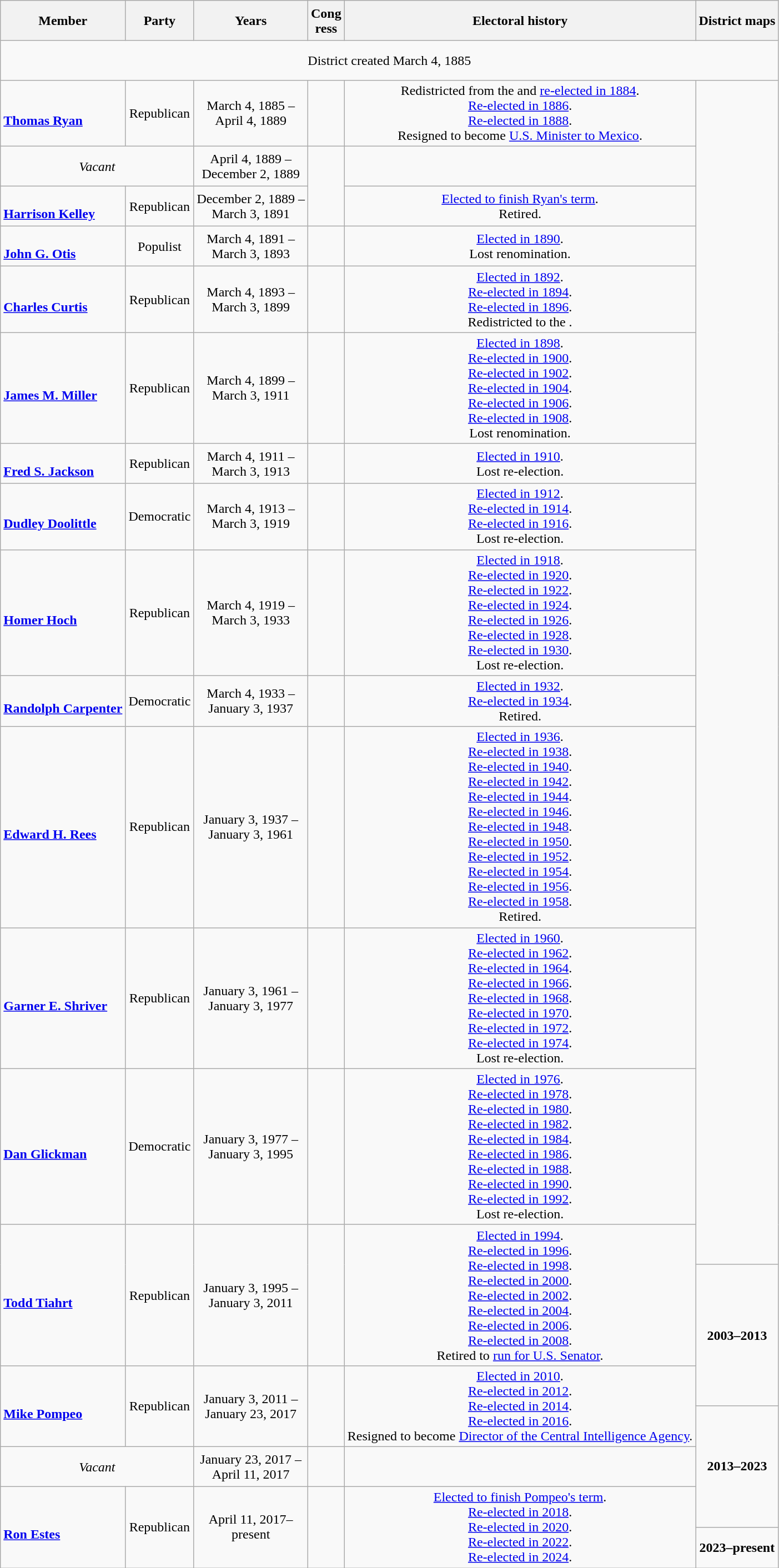<table class="wikitable" style="text-align:center">
<tr style="height:3em">
<th>Member</th>
<th>Party</th>
<th>Years</th>
<th>Cong<br>ress</th>
<th>Electoral history</th>
<th>District maps</th>
</tr>
<tr style="height:3em">
<td colspan=6>District created March 4, 1885</td>
</tr>
<tr style="height:3em">
<td align=left><br><strong><a href='#'>Thomas Ryan</a></strong><br></td>
<td>Republican</td>
<td nowrap>March 4, 1885 –<br>April 4, 1889</td>
<td></td>
<td>Redistricted from the  and <a href='#'>re-elected in 1884</a>.<br><a href='#'>Re-elected in 1886</a>.<br><a href='#'>Re-elected in 1888</a>.<br>Resigned to become <a href='#'>U.S. Minister to Mexico</a>.</td>
<td rowspan=14></td>
</tr>
<tr style="height:3em">
<td colspan=2><em>Vacant</em></td>
<td nowrap>April 4, 1889 –<br>December 2, 1889</td>
<td rowspan=2></td>
<td></td>
</tr>
<tr style="height:3em">
<td align=left><br><strong><a href='#'>Harrison Kelley</a></strong><br></td>
<td>Republican</td>
<td nowrap>December 2, 1889 –<br>March 3, 1891</td>
<td><a href='#'>Elected to finish Ryan's term</a>.<br>Retired.</td>
</tr>
<tr style="height:3em">
<td align=left><br><strong><a href='#'>John G. Otis</a></strong><br></td>
<td>Populist</td>
<td nowrap>March 4, 1891 –<br>March 3, 1893</td>
<td></td>
<td><a href='#'>Elected in 1890</a>.<br>Lost renomination.</td>
</tr>
<tr style="height:3em">
<td align=left><br><strong><a href='#'>Charles Curtis</a></strong><br></td>
<td>Republican</td>
<td nowrap>March 4, 1893 –<br>March 3, 1899</td>
<td></td>
<td><a href='#'>Elected in 1892</a>.<br><a href='#'>Re-elected in 1894</a>.<br><a href='#'>Re-elected in 1896</a>.<br>Redistricted to the .</td>
</tr>
<tr style="height:3em">
<td align=left><br><strong><a href='#'>James M. Miller</a></strong><br></td>
<td>Republican</td>
<td nowrap>March 4, 1899 –<br>March 3, 1911</td>
<td></td>
<td><a href='#'>Elected in 1898</a>.<br><a href='#'>Re-elected in 1900</a>.<br><a href='#'>Re-elected in 1902</a>.<br><a href='#'>Re-elected in 1904</a>.<br><a href='#'>Re-elected in 1906</a>.<br><a href='#'>Re-elected in 1908</a>.<br>Lost renomination.</td>
</tr>
<tr style="height:3em">
<td align=left><br><strong><a href='#'>Fred S. Jackson</a></strong><br></td>
<td>Republican</td>
<td nowrap>March 4, 1911 –<br>March 3, 1913</td>
<td></td>
<td><a href='#'>Elected in 1910</a>.<br>Lost re-election.</td>
</tr>
<tr style="height:3em">
<td align=left><br><strong><a href='#'>Dudley Doolittle</a></strong><br></td>
<td>Democratic</td>
<td nowrap>March 4, 1913 –<br>March 3, 1919</td>
<td></td>
<td><a href='#'>Elected in 1912</a>.<br><a href='#'>Re-elected in 1914</a>.<br><a href='#'>Re-elected in 1916</a>.<br>Lost re-election.</td>
</tr>
<tr style="height:3em">
<td align=left><br><strong><a href='#'>Homer Hoch</a></strong><br></td>
<td>Republican</td>
<td nowrap>March 4, 1919 –<br>March 3, 1933</td>
<td></td>
<td><a href='#'>Elected in 1918</a>.<br><a href='#'>Re-elected in 1920</a>.<br><a href='#'>Re-elected in 1922</a>.<br><a href='#'>Re-elected in 1924</a>.<br><a href='#'>Re-elected in 1926</a>.<br><a href='#'>Re-elected in 1928</a>.<br><a href='#'>Re-elected in 1930</a>.<br>Lost re-election.</td>
</tr>
<tr style="height:3em">
<td align=left><br><strong><a href='#'>Randolph Carpenter</a></strong><br></td>
<td>Democratic</td>
<td nowrap>March 4, 1933 –<br>January 3, 1937</td>
<td></td>
<td><a href='#'>Elected in 1932</a>.<br><a href='#'>Re-elected in 1934</a>.<br>Retired.</td>
</tr>
<tr style="height:3em">
<td align=left><br><strong><a href='#'>Edward H. Rees</a></strong><br></td>
<td>Republican</td>
<td nowrap>January 3, 1937 –<br>January 3, 1961</td>
<td></td>
<td><a href='#'>Elected in 1936</a>.<br><a href='#'>Re-elected in 1938</a>.<br><a href='#'>Re-elected in 1940</a>.<br><a href='#'>Re-elected in 1942</a>.<br><a href='#'>Re-elected in 1944</a>.<br><a href='#'>Re-elected in 1946</a>.<br><a href='#'>Re-elected in 1948</a>.<br><a href='#'>Re-elected in 1950</a>.<br><a href='#'>Re-elected in 1952</a>.<br><a href='#'>Re-elected in 1954</a>.<br><a href='#'>Re-elected in 1956</a>.<br><a href='#'>Re-elected in 1958</a>.<br>Retired.</td>
</tr>
<tr style="height:3em">
<td align=left><br><strong><a href='#'>Garner E. Shriver</a></strong><br></td>
<td>Republican</td>
<td nowrap>January 3, 1961 –<br>January 3, 1977</td>
<td></td>
<td><a href='#'>Elected in 1960</a>.<br><a href='#'>Re-elected in 1962</a>.<br><a href='#'>Re-elected in 1964</a>.<br><a href='#'>Re-elected in 1966</a>.<br><a href='#'>Re-elected in 1968</a>.<br><a href='#'>Re-elected in 1970</a>.<br><a href='#'>Re-elected in 1972</a>.<br><a href='#'>Re-elected in 1974</a>.<br>Lost re-election.</td>
</tr>
<tr style="height:3em">
<td align=left><br><strong><a href='#'>Dan Glickman</a></strong><br></td>
<td>Democratic</td>
<td nowrap>January 3, 1977 –<br>January 3, 1995</td>
<td></td>
<td><a href='#'>Elected in 1976</a>.<br><a href='#'>Re-elected in 1978</a>.<br><a href='#'>Re-elected in 1980</a>.<br><a href='#'>Re-elected in 1982</a>.<br><a href='#'>Re-elected in 1984</a>.<br><a href='#'>Re-elected in 1986</a>.<br><a href='#'>Re-elected in 1988</a>.<br><a href='#'>Re-elected in 1990</a>.<br><a href='#'>Re-elected in 1992</a>.<br>Lost re-election.</td>
</tr>
<tr style="height:3em">
<td rowspan=2 align=left><br><strong><a href='#'>Todd Tiahrt</a></strong><br></td>
<td rowspan=2 >Republican</td>
<td rowspan=2 nowrap>January 3, 1995 –<br>January 3, 2011</td>
<td rowspan=2></td>
<td rowspan=2><a href='#'>Elected in 1994</a>.<br><a href='#'>Re-elected in 1996</a>.<br><a href='#'>Re-elected in 1998</a>.<br><a href='#'>Re-elected in 2000</a>.<br><a href='#'>Re-elected in 2002</a>.<br><a href='#'>Re-elected in 2004</a>.<br><a href='#'>Re-elected in 2006</a>.<br><a href='#'>Re-elected in 2008</a>.<br>Retired to <a href='#'>run for U.S. Senator</a>.</td>
</tr>
<tr style="height:3em">
<td rowspan=2><strong>2003–2013</strong><br></td>
</tr>
<tr style="height:3em">
<td rowspan=2 align=left nowap><br><strong><a href='#'>Mike Pompeo</a></strong><br></td>
<td rowspan=2 >Republican</td>
<td rowspan=2 nowrap>January 3, 2011 –<br>January 23, 2017</td>
<td rowspan=2></td>
<td rowspan=2><a href='#'>Elected in 2010</a>.<br><a href='#'>Re-elected in 2012</a>.<br><a href='#'>Re-elected in 2014</a>.<br><a href='#'>Re-elected in 2016</a>.<br>Resigned to become <a href='#'>Director of the Central Intelligence Agency</a>.</td>
</tr>
<tr style="height:3em">
<td rowspan=3><strong>2013–2023</strong><br></td>
</tr>
<tr style="height:3em">
<td colspan=2><em>Vacant</em></td>
<td nowrap>January 23, 2017 –<br>April 11, 2017</td>
<td></td>
<td></td>
</tr>
<tr style="height:3em">
<td rowspan=2 align=left><br><strong><a href='#'>Ron Estes</a></strong><br></td>
<td rowspan=2 >Republican</td>
<td rowspan=2 nowrap>April 11, 2017–<br>present</td>
<td rowspan=2></td>
<td rowspan=2><a href='#'>Elected to finish Pompeo's term</a>.<br><a href='#'>Re-elected in 2018</a>.<br><a href='#'>Re-elected in 2020</a>.<br><a href='#'>Re-elected in 2022</a>.<br><a href='#'>Re-elected in 2024</a>.</td>
</tr>
<tr style="height:3em">
<td><strong>2023–present</strong><br></td>
</tr>
</table>
